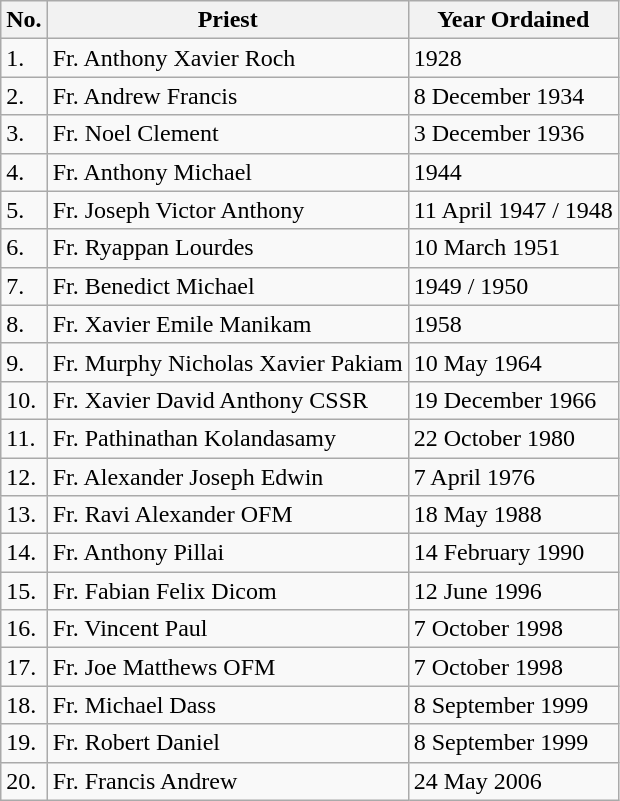<table class="wikitable">
<tr>
<th>No.</th>
<th>Priest</th>
<th>Year Ordained</th>
</tr>
<tr>
<td>1.</td>
<td>Fr. Anthony Xavier Roch</td>
<td>1928</td>
</tr>
<tr>
<td>2.</td>
<td>Fr. Andrew Francis</td>
<td>8 December 1934</td>
</tr>
<tr>
<td>3.</td>
<td>Fr. Noel Clement</td>
<td>3 December 1936</td>
</tr>
<tr>
<td>4.</td>
<td>Fr. Anthony Michael</td>
<td>1944</td>
</tr>
<tr>
<td>5.</td>
<td>Fr. Joseph Victor Anthony</td>
<td>11 April 1947 / 1948</td>
</tr>
<tr>
<td>6.</td>
<td>Fr. Ryappan Lourdes</td>
<td>10 March 1951</td>
</tr>
<tr>
<td>7.</td>
<td>Fr. Benedict Michael</td>
<td>1949 / 1950</td>
</tr>
<tr>
<td>8.</td>
<td>Fr. Xavier Emile Manikam</td>
<td>1958</td>
</tr>
<tr>
<td>9.</td>
<td>Fr. Murphy Nicholas Xavier Pakiam</td>
<td>10 May 1964</td>
</tr>
<tr>
<td>10.</td>
<td>Fr. Xavier David Anthony CSSR</td>
<td>19 December 1966</td>
</tr>
<tr>
<td>11.</td>
<td>Fr. Pathinathan Kolandasamy</td>
<td>22 October 1980</td>
</tr>
<tr>
<td>12.</td>
<td>Fr. Alexander Joseph Edwin</td>
<td>7 April 1976</td>
</tr>
<tr>
<td>13.</td>
<td>Fr. Ravi Alexander OFM</td>
<td>18 May 1988</td>
</tr>
<tr>
<td>14.</td>
<td>Fr. Anthony Pillai</td>
<td>14 February 1990</td>
</tr>
<tr>
<td>15.</td>
<td>Fr. Fabian Felix Dicom</td>
<td>12 June 1996</td>
</tr>
<tr>
<td>16.</td>
<td>Fr. Vincent Paul</td>
<td>7 October 1998</td>
</tr>
<tr>
<td>17.</td>
<td>Fr. Joe Matthews OFM</td>
<td>7 October 1998</td>
</tr>
<tr>
<td>18.</td>
<td>Fr. Michael Dass</td>
<td>8 September 1999</td>
</tr>
<tr>
<td>19.</td>
<td>Fr. Robert Daniel</td>
<td>8 September 1999</td>
</tr>
<tr>
<td>20.</td>
<td>Fr. Francis Andrew</td>
<td>24 May 2006</td>
</tr>
</table>
